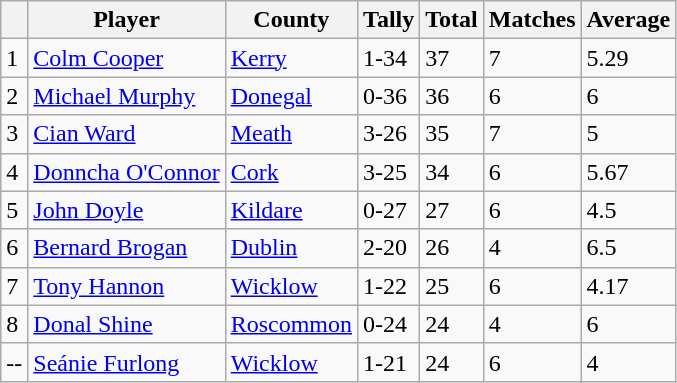<table class="wikitable">
<tr>
<th></th>
<th>Player</th>
<th>County</th>
<th>Tally</th>
<th>Total</th>
<th>Matches</th>
<th>Average</th>
</tr>
<tr>
<td>1</td>
<td><a href='#'>Colm Cooper</a></td>
<td><a href='#'>Kerry</a></td>
<td>1-34</td>
<td>37</td>
<td>7</td>
<td>5.29</td>
</tr>
<tr>
<td>2</td>
<td><a href='#'>Michael Murphy</a></td>
<td><a href='#'>Donegal</a></td>
<td>0-36</td>
<td>36</td>
<td>6</td>
<td>6</td>
</tr>
<tr>
<td>3</td>
<td><a href='#'>Cian Ward</a></td>
<td><a href='#'>Meath</a></td>
<td>3-26</td>
<td>35</td>
<td>7</td>
<td>5</td>
</tr>
<tr>
<td>4</td>
<td><a href='#'>Donncha O'Connor</a></td>
<td><a href='#'>Cork</a></td>
<td>3-25</td>
<td>34</td>
<td>6</td>
<td>5.67</td>
</tr>
<tr>
<td>5</td>
<td><a href='#'>John Doyle</a></td>
<td><a href='#'>Kildare</a></td>
<td>0-27</td>
<td>27</td>
<td>6</td>
<td>4.5</td>
</tr>
<tr>
<td>6</td>
<td><a href='#'>Bernard Brogan</a></td>
<td><a href='#'>Dublin</a></td>
<td>2-20</td>
<td>26</td>
<td>4</td>
<td>6.5</td>
</tr>
<tr>
<td>7</td>
<td><a href='#'>Tony Hannon</a></td>
<td><a href='#'>Wicklow</a></td>
<td>1-22</td>
<td>25</td>
<td>6</td>
<td>4.17</td>
</tr>
<tr>
<td>8</td>
<td><a href='#'>Donal Shine</a></td>
<td><a href='#'>Roscommon</a></td>
<td>0-24</td>
<td>24</td>
<td>4</td>
<td>6</td>
</tr>
<tr>
<td>--</td>
<td><a href='#'>Seánie Furlong</a></td>
<td><a href='#'>Wicklow</a></td>
<td>1-21</td>
<td>24</td>
<td>6</td>
<td>4</td>
</tr>
</table>
